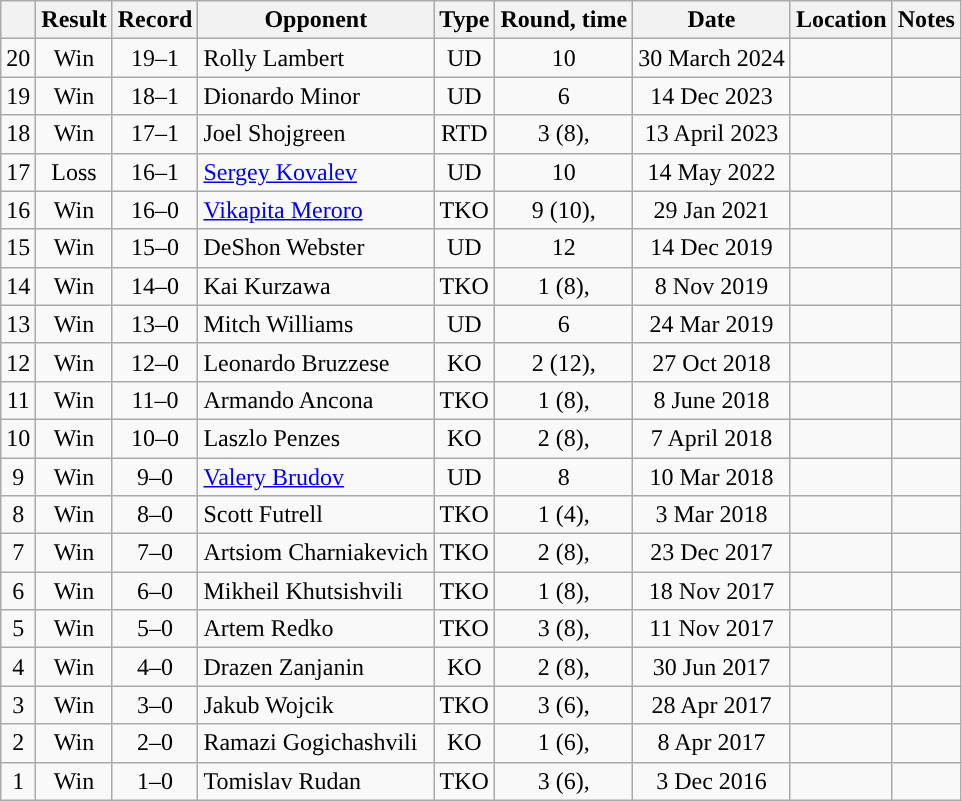<table class="wikitable" style="text-align:center">
<tr>
<th></th>
<th>Result</th>
<th>Record</th>
<th>Opponent</th>
<th>Type</th>
<th>Round, time</th>
<th>Date</th>
<th>Location</th>
<th>Notes</th>
</tr>
<tr>
<td>20</td>
<td>Win</td>
<td>19–1</td>
<td style="text-align:left;">Rolly Lambert</td>
<td>UD</td>
<td>10</td>
<td>30 March 2024</td>
<td style="text-align:left;"></td>
<td></td>
</tr>
<tr>
<td>19</td>
<td>Win</td>
<td>18–1</td>
<td style="text-align:left;">Dionardo Minor</td>
<td>UD</td>
<td>6</td>
<td>14 Dec 2023</td>
<td style="text-align:left;"></td>
<td></td>
</tr>
<tr>
<td>18</td>
<td>Win</td>
<td>17–1</td>
<td style="text-align:left;">Joel Shojgreen</td>
<td>RTD</td>
<td>3 (8), </td>
<td>13 April 2023</td>
<td style="text-align:left;"></td>
<td></td>
</tr>
<tr>
<td>17</td>
<td>Loss</td>
<td>16–1</td>
<td style="text-align:left;"><a href='#'>Sergey Kovalev</a></td>
<td>UD</td>
<td>10</td>
<td>14 May 2022</td>
<td style="text-align:left;"></td>
<td></td>
</tr>
<tr>
<td>16</td>
<td>Win</td>
<td>16–0</td>
<td style="text-align:left;"><a href='#'>Vikapita Meroro</a></td>
<td>TKO</td>
<td>9 (10), </td>
<td>29 Jan 2021</td>
<td style="text-align:left;"></td>
<td></td>
</tr>
<tr>
<td>15</td>
<td>Win</td>
<td>15–0</td>
<td style="text-align:left;">DeShon Webster</td>
<td>UD</td>
<td>12</td>
<td>14 Dec 2019</td>
<td style="text-align:left;"></td>
<td style="text-align:left;"></td>
</tr>
<tr>
<td>14</td>
<td>Win</td>
<td>14–0</td>
<td style="text-align:left;">Kai Kurzawa</td>
<td>TKO</td>
<td>1 (8), </td>
<td>8 Nov 2019</td>
<td style="text-align:left;"></td>
<td></td>
</tr>
<tr>
<td>13</td>
<td>Win</td>
<td>13–0</td>
<td style="text-align:left;">Mitch Williams</td>
<td>UD</td>
<td>6</td>
<td>24 Mar 2019</td>
<td style="text-align:left;"></td>
<td></td>
</tr>
<tr>
<td>12</td>
<td>Win</td>
<td>12–0</td>
<td style="text-align:left;">Leonardo Bruzzese</td>
<td>KO</td>
<td>2 (12), </td>
<td>27 Oct 2018</td>
<td style="text-align:left;"></td>
<td style="text-align:left;"></td>
</tr>
<tr>
<td>11</td>
<td>Win</td>
<td>11–0</td>
<td style="text-align:left;">Armando Ancona</td>
<td>TKO</td>
<td>1 (8), </td>
<td>8 June 2018</td>
<td style="text-align:left;"></td>
<td></td>
</tr>
<tr>
<td>10</td>
<td>Win</td>
<td>10–0</td>
<td style="text-align:left;">Laszlo Penzes</td>
<td>KO</td>
<td>2 (8), </td>
<td>7 April 2018</td>
<td style="text-align:left;"></td>
<td></td>
</tr>
<tr>
<td>9</td>
<td>Win</td>
<td>9–0</td>
<td style="text-align:left;"><a href='#'>Valery Brudov</a></td>
<td>UD</td>
<td>8</td>
<td>10 Mar 2018</td>
<td style="text-align:left;"></td>
<td></td>
</tr>
<tr>
<td>8</td>
<td>Win</td>
<td>8–0</td>
<td style="text-align:left;">Scott Futrell</td>
<td>TKO</td>
<td>1 (4), </td>
<td>3 Mar 2018</td>
<td style="text-align:left;"></td>
<td></td>
</tr>
<tr>
<td>7</td>
<td>Win</td>
<td>7–0</td>
<td style="text-align:left;">Artsiom Charniakevich</td>
<td>TKO</td>
<td>2 (8), </td>
<td>23 Dec 2017</td>
<td style="text-align:left;"></td>
<td></td>
</tr>
<tr>
<td>6</td>
<td>Win</td>
<td>6–0</td>
<td style="text-align:left;">Mikheil Khutsishvili</td>
<td>TKO</td>
<td>1 (8), </td>
<td>18 Nov 2017</td>
<td style="text-align:left;"></td>
<td></td>
</tr>
<tr>
<td>5</td>
<td>Win</td>
<td>5–0</td>
<td style="text-align:left;">Artem Redko</td>
<td>TKO</td>
<td>3 (8), </td>
<td>11 Nov 2017</td>
<td style="text-align:left;"></td>
<td></td>
</tr>
<tr>
<td>4</td>
<td>Win</td>
<td>4–0</td>
<td style="text-align:left;">Drazen Zanjanin</td>
<td>KO</td>
<td>2 (8), </td>
<td>30 Jun 2017</td>
<td style="text-align:left;"></td>
<td></td>
</tr>
<tr>
<td>3</td>
<td>Win</td>
<td>3–0</td>
<td style="text-align:left;">Jakub Wojcik</td>
<td>TKO</td>
<td>3 (6), </td>
<td>28 Apr 2017</td>
<td style="text-align:left;"></td>
<td></td>
</tr>
<tr>
<td>2</td>
<td>Win</td>
<td>2–0</td>
<td style="text-align:left;">Ramazi Gogichashvili</td>
<td>KO</td>
<td>1 (6), </td>
<td>8 Apr 2017</td>
<td style="text-align:left;"></td>
<td></td>
</tr>
<tr>
<td>1</td>
<td>Win</td>
<td>1–0</td>
<td style="text-align:left;">Tomislav Rudan</td>
<td>TKO</td>
<td>3 (6), </td>
<td>3 Dec 2016</td>
<td style="text-align:left;"></td>
<td></td>
</tr>
</table>
